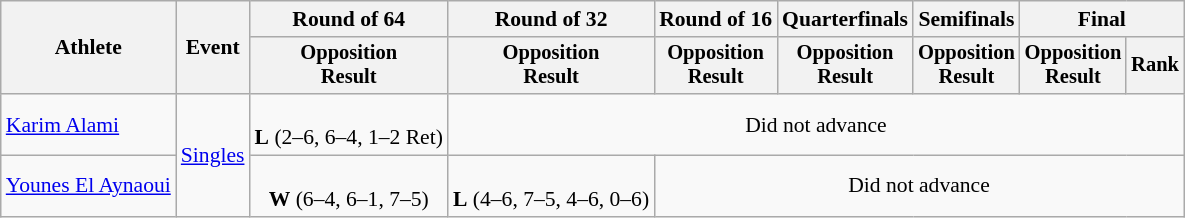<table class="wikitable" style="font-size:90%">
<tr>
<th rowspan="2">Athlete</th>
<th rowspan="2">Event</th>
<th>Round of 64</th>
<th>Round of 32</th>
<th>Round of 16</th>
<th>Quarterfinals</th>
<th>Semifinals</th>
<th colspan=2>Final</th>
</tr>
<tr style="font-size:95%">
<th>Opposition<br>Result</th>
<th>Opposition<br>Result</th>
<th>Opposition<br>Result</th>
<th>Opposition<br>Result</th>
<th>Opposition<br>Result</th>
<th>Opposition<br>Result</th>
<th>Rank</th>
</tr>
<tr align=center>
<td align=left><a href='#'>Karim Alami</a></td>
<td align=left rowspan=2><a href='#'>Singles</a></td>
<td><br><strong>L</strong> (2–6, 6–4, 1–2 Ret)</td>
<td colspan=6>Did not advance</td>
</tr>
<tr align=center>
<td align=left><a href='#'>Younes El Aynaoui</a></td>
<td><br><strong>W</strong> (6–4, 6–1, 7–5)</td>
<td><br><strong>L</strong> (4–6, 7–5, 4–6, 0–6)</td>
<td colspan=5>Did not advance</td>
</tr>
</table>
